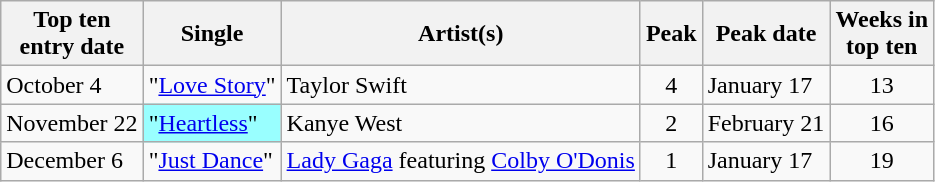<table class="wikitable sortable">
<tr>
<th>Top ten<br>entry date</th>
<th>Single</th>
<th>Artist(s)</th>
<th data-sort-type="number">Peak</th>
<th>Peak date</th>
<th data-sort-type="number">Weeks in<br>top ten</th>
</tr>
<tr>
<td>October 4</td>
<td>"<a href='#'>Love Story</a>"</td>
<td>Taylor Swift</td>
<td align=center>4</td>
<td>January 17</td>
<td align=center>13</td>
</tr>
<tr>
<td>November 22</td>
<td bgcolor = #99FFFF>"<a href='#'>Heartless</a>" </td>
<td>Kanye West</td>
<td align=center>2</td>
<td>February 21</td>
<td align=center>16</td>
</tr>
<tr>
<td>December 6</td>
<td>"<a href='#'>Just Dance</a>"</td>
<td><a href='#'>Lady Gaga</a> featuring <a href='#'>Colby O'Donis</a></td>
<td align=center>1</td>
<td>January 17</td>
<td align=center>19</td>
</tr>
</table>
